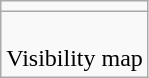<table class=wikitable>
<tr>
<td> </td>
</tr>
<tr align=center>
<td><br>Visibility map</td>
</tr>
</table>
